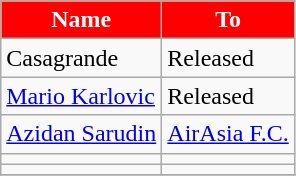<table class="wikitable sortable">
<tr>
<th style="background:Red; color:White;">Name</th>
<th style="background:Red; color:White;">To</th>
</tr>
<tr>
<td> Casagrande</td>
<td>Released</td>
</tr>
<tr>
<td> <a href='#'>Mario Karlovic</a></td>
<td>Released</td>
</tr>
<tr>
<td> <a href='#'>Azidan Sarudin</a></td>
<td> <a href='#'>AirAsia F.C.</a></td>
</tr>
<tr>
<td></td>
<td></td>
</tr>
<tr>
<td></td>
<td></td>
</tr>
<tr>
</tr>
</table>
